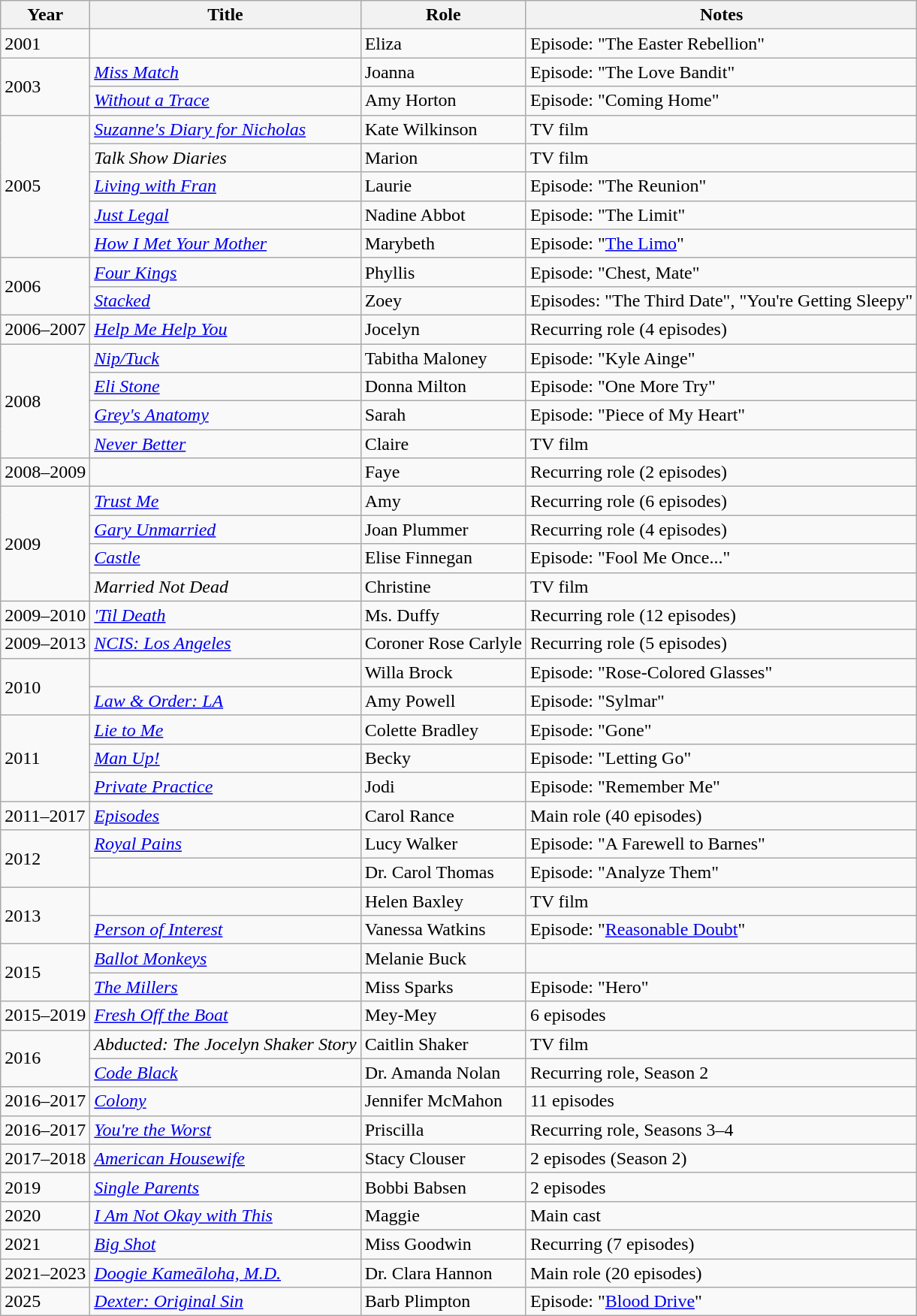<table class="wikitable sortable">
<tr>
<th>Year</th>
<th>Title</th>
<th>Role</th>
<th class="unsortable">Notes</th>
</tr>
<tr>
<td>2001</td>
<td><em></em></td>
<td>Eliza</td>
<td>Episode: "The Easter Rebellion"</td>
</tr>
<tr>
<td rowspan="2">2003</td>
<td><em><a href='#'>Miss Match</a></em></td>
<td>Joanna</td>
<td>Episode: "The Love Bandit"</td>
</tr>
<tr>
<td><em><a href='#'>Without a Trace</a></em></td>
<td>Amy Horton</td>
<td>Episode: "Coming Home"</td>
</tr>
<tr>
<td rowspan="5">2005</td>
<td><em><a href='#'>Suzanne's Diary for Nicholas</a></em></td>
<td>Kate Wilkinson</td>
<td>TV film</td>
</tr>
<tr>
<td><em>Talk Show Diaries</em></td>
<td>Marion</td>
<td>TV film</td>
</tr>
<tr>
<td><em><a href='#'>Living with Fran</a></em></td>
<td>Laurie</td>
<td>Episode: "The Reunion"</td>
</tr>
<tr>
<td><em><a href='#'>Just Legal</a></em></td>
<td>Nadine Abbot</td>
<td>Episode: "The Limit"</td>
</tr>
<tr>
<td><em><a href='#'>How I Met Your Mother</a></em></td>
<td>Marybeth</td>
<td>Episode: "<a href='#'>The Limo</a>"</td>
</tr>
<tr>
<td rowspan="2">2006</td>
<td><em><a href='#'>Four Kings</a></em></td>
<td>Phyllis</td>
<td>Episode: "Chest, Mate"</td>
</tr>
<tr>
<td><em><a href='#'>Stacked</a></em></td>
<td>Zoey</td>
<td>Episodes: "The Third Date", "You're Getting Sleepy"</td>
</tr>
<tr>
<td>2006–2007</td>
<td><em><a href='#'>Help Me Help You</a></em></td>
<td>Jocelyn</td>
<td>Recurring role (4 episodes)</td>
</tr>
<tr>
<td rowspan="4">2008</td>
<td><em><a href='#'>Nip/Tuck</a></em></td>
<td>Tabitha Maloney</td>
<td>Episode: "Kyle Ainge"</td>
</tr>
<tr>
<td><em><a href='#'>Eli Stone</a></em></td>
<td>Donna Milton</td>
<td>Episode: "One More Try"</td>
</tr>
<tr>
<td><em><a href='#'>Grey's Anatomy</a></em></td>
<td>Sarah</td>
<td>Episode: "Piece of My Heart"</td>
</tr>
<tr>
<td><em><a href='#'>Never Better</a></em></td>
<td>Claire</td>
<td>TV film</td>
</tr>
<tr>
<td>2008–2009</td>
<td><em></em></td>
<td>Faye</td>
<td>Recurring role (2 episodes)</td>
</tr>
<tr>
<td rowspan="4">2009</td>
<td><em><a href='#'>Trust Me</a></em></td>
<td>Amy</td>
<td>Recurring role (6 episodes)</td>
</tr>
<tr>
<td><em><a href='#'>Gary Unmarried</a></em></td>
<td>Joan Plummer</td>
<td>Recurring role (4 episodes)</td>
</tr>
<tr>
<td><em><a href='#'>Castle</a></em></td>
<td>Elise Finnegan</td>
<td>Episode: "Fool Me Once..."</td>
</tr>
<tr>
<td><em>Married Not Dead</em></td>
<td>Christine</td>
<td>TV film</td>
</tr>
<tr>
<td>2009–2010</td>
<td><em><a href='#'>'Til Death</a></em></td>
<td>Ms. Duffy</td>
<td>Recurring role (12 episodes)</td>
</tr>
<tr>
<td>2009–2013</td>
<td><em><a href='#'>NCIS: Los Angeles</a></em></td>
<td>Coroner Rose Carlyle</td>
<td>Recurring role (5 episodes)</td>
</tr>
<tr>
<td rowspan="2">2010</td>
<td><em></em></td>
<td>Willa Brock</td>
<td>Episode: "Rose-Colored Glasses"</td>
</tr>
<tr>
<td><em><a href='#'>Law & Order: LA</a></em></td>
<td>Amy Powell</td>
<td>Episode: "Sylmar"</td>
</tr>
<tr>
<td rowspan="3">2011</td>
<td><em><a href='#'>Lie to Me</a></em></td>
<td>Colette Bradley</td>
<td>Episode: "Gone"</td>
</tr>
<tr>
<td><em><a href='#'>Man Up!</a></em></td>
<td>Becky</td>
<td>Episode: "Letting Go"</td>
</tr>
<tr>
<td><em><a href='#'>Private Practice</a></em></td>
<td>Jodi</td>
<td>Episode: "Remember Me"</td>
</tr>
<tr>
<td>2011–2017</td>
<td><em><a href='#'>Episodes</a></em></td>
<td>Carol Rance</td>
<td>Main role (40 episodes)</td>
</tr>
<tr>
<td rowspan="2">2012</td>
<td><em><a href='#'>Royal Pains</a></em></td>
<td>Lucy Walker</td>
<td>Episode: "A Farewell to Barnes"</td>
</tr>
<tr>
<td><em></em></td>
<td>Dr. Carol Thomas</td>
<td>Episode: "Analyze Them"</td>
</tr>
<tr>
<td rowspan="2">2013</td>
<td><em></em></td>
<td>Helen Baxley</td>
<td>TV film</td>
</tr>
<tr>
<td><em><a href='#'>Person of Interest</a></em></td>
<td>Vanessa Watkins</td>
<td>Episode: "<a href='#'>Reasonable Doubt</a>"</td>
</tr>
<tr>
<td rowspan="2">2015</td>
<td><em><a href='#'>Ballot Monkeys</a></em></td>
<td>Melanie Buck</td>
<td></td>
</tr>
<tr>
<td><em><a href='#'>The Millers</a></em></td>
<td>Miss Sparks</td>
<td>Episode: "Hero"</td>
</tr>
<tr>
<td>2015–2019</td>
<td><em><a href='#'>Fresh Off the Boat</a></em></td>
<td>Mey-Mey</td>
<td>6 episodes</td>
</tr>
<tr>
<td rowspan="2">2016</td>
<td><em>Abducted: The Jocelyn Shaker Story</em></td>
<td>Caitlin Shaker</td>
<td>TV film</td>
</tr>
<tr>
<td><em><a href='#'>Code Black</a></em></td>
<td>Dr. Amanda Nolan</td>
<td>Recurring role, Season 2</td>
</tr>
<tr>
<td>2016–2017</td>
<td><em><a href='#'>Colony</a></em></td>
<td>Jennifer McMahon</td>
<td>11 episodes</td>
</tr>
<tr>
<td>2016–2017</td>
<td><em><a href='#'>You're the Worst</a></em></td>
<td>Priscilla</td>
<td>Recurring role, Seasons 3–4</td>
</tr>
<tr>
<td>2017–2018</td>
<td><em><a href='#'>American Housewife</a></em></td>
<td>Stacy Clouser</td>
<td>2 episodes (Season 2)</td>
</tr>
<tr>
<td>2019</td>
<td><em><a href='#'>Single Parents</a></em></td>
<td>Bobbi Babsen</td>
<td>2 episodes</td>
</tr>
<tr>
<td>2020</td>
<td><em><a href='#'>I Am Not Okay with This</a></em></td>
<td>Maggie</td>
<td>Main cast</td>
</tr>
<tr>
<td>2021</td>
<td><em><a href='#'>Big Shot</a></em></td>
<td>Miss Goodwin</td>
<td>Recurring (7 episodes)</td>
</tr>
<tr>
<td>2021–2023</td>
<td><em><a href='#'>Doogie Kameāloha, M.D.</a></em></td>
<td>Dr. Clara Hannon</td>
<td>Main role (20 episodes)</td>
</tr>
<tr>
<td>2025</td>
<td><em><a href='#'>Dexter: Original Sin</a></em></td>
<td>Barb Plimpton</td>
<td>Episode: "<a href='#'>Blood Drive</a>"</td>
</tr>
</table>
